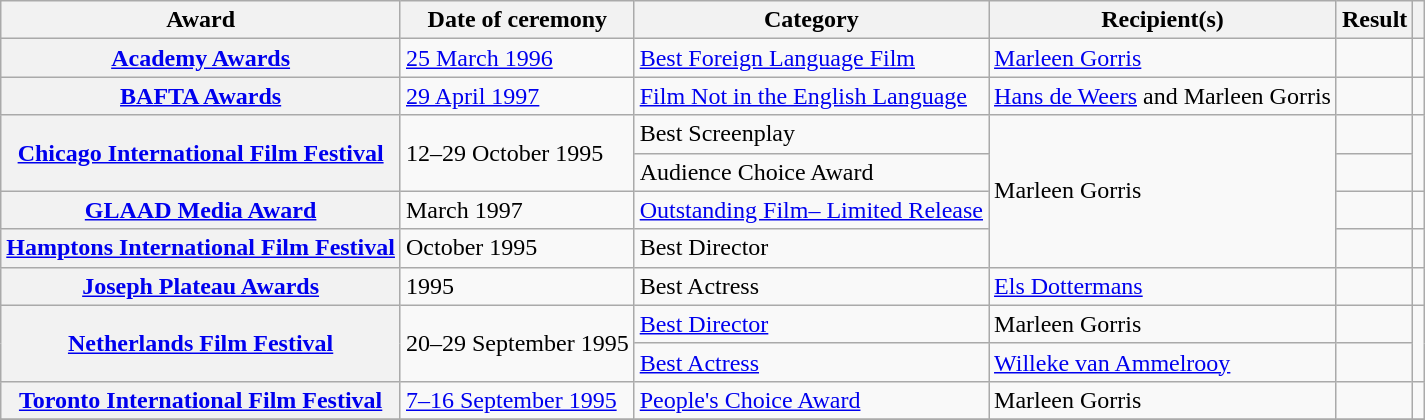<table class="wikitable plainrowheaders sortable">
<tr>
<th scope="col">Award</th>
<th scope="col">Date of ceremony</th>
<th scope="col">Category</th>
<th scope="col">Recipient(s)</th>
<th scope="col">Result</th>
<th scope="col" class="unsortable"></th>
</tr>
<tr>
<th scope="row"><a href='#'>Academy Awards</a></th>
<td rowspan="1"><a href='#'>25 March 1996</a></td>
<td><a href='#'>Best Foreign Language Film</a></td>
<td><a href='#'>Marleen Gorris</a></td>
<td></td>
<td rowspan="1"></td>
</tr>
<tr>
<th scope="row"><a href='#'>BAFTA Awards</a></th>
<td rowspan="1"><a href='#'>29 April 1997</a></td>
<td><a href='#'>Film Not in the English Language</a></td>
<td><a href='#'>Hans de Weers</a> and Marleen Gorris</td>
<td></td>
<td rowspan="1"></td>
</tr>
<tr>
<th scope="row" rowspan=2><a href='#'>Chicago International Film Festival</a></th>
<td rowspan="2">12–29 October 1995</td>
<td>Best Screenplay</td>
<td rowspan="4">Marleen Gorris</td>
<td></td>
<td rowspan="2"></td>
</tr>
<tr>
<td>Audience Choice Award</td>
<td></td>
</tr>
<tr>
<th scope="row"><a href='#'>GLAAD Media Award</a></th>
<td>March 1997</td>
<td><a href='#'>Outstanding Film– Limited Release</a></td>
<td></td>
<td rowspan="1"></td>
</tr>
<tr>
<th scope="row"><a href='#'>Hamptons International Film Festival</a></th>
<td>October 1995</td>
<td>Best Director</td>
<td></td>
<td rowspan="1"></td>
</tr>
<tr>
<th scope="row"><a href='#'>Joseph Plateau Awards</a></th>
<td>1995</td>
<td>Best Actress</td>
<td><a href='#'>Els Dottermans</a></td>
<td></td>
<td rowspan="1"></td>
</tr>
<tr>
<th scope="row" rowspan=2><a href='#'>Netherlands Film Festival</a></th>
<td rowspan="2">20–29 September 1995</td>
<td><a href='#'>Best Director</a></td>
<td>Marleen Gorris</td>
<td></td>
<td rowspan="2"></td>
</tr>
<tr>
<td><a href='#'>Best Actress</a></td>
<td><a href='#'>Willeke van Ammelrooy</a></td>
<td></td>
</tr>
<tr>
<th scope="row"><a href='#'>Toronto International Film Festival</a></th>
<td rowspan="1"><a href='#'>7–16 September 1995</a></td>
<td><a href='#'>People's Choice Award</a></td>
<td>Marleen Gorris</td>
<td></td>
<td rowspan="1"></td>
</tr>
<tr>
</tr>
</table>
